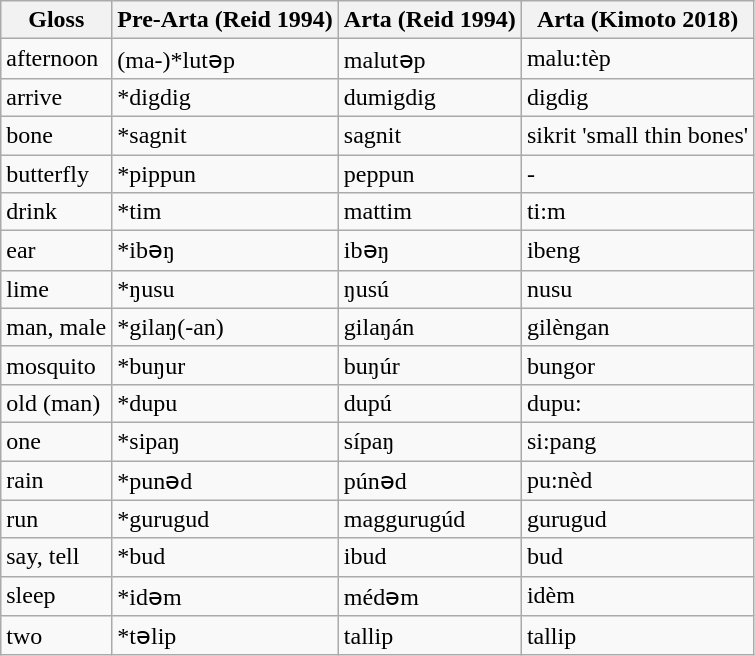<table class="wikitable sortable">
<tr>
<th>Gloss</th>
<th>Pre-Arta (Reid 1994)</th>
<th>Arta (Reid 1994)</th>
<th>Arta (Kimoto 2018)</th>
</tr>
<tr>
<td>afternoon</td>
<td>(ma-)*lutəp</td>
<td>malutəp</td>
<td>malu:tèp</td>
</tr>
<tr>
<td>arrive</td>
<td>*digdig</td>
<td>dumigdig</td>
<td>digdig</td>
</tr>
<tr>
<td>bone</td>
<td>*sagnit</td>
<td>sagnit</td>
<td>sikrit 'small thin bones'</td>
</tr>
<tr>
<td>butterfly</td>
<td>*pippun</td>
<td>peppun</td>
<td>-</td>
</tr>
<tr>
<td>drink</td>
<td>*tim</td>
<td>mattim</td>
<td>ti:m</td>
</tr>
<tr>
<td>ear</td>
<td>*ibəŋ</td>
<td>ibəŋ</td>
<td>ibeng</td>
</tr>
<tr>
<td>lime</td>
<td>*ŋusu</td>
<td>ŋusú</td>
<td>nusu</td>
</tr>
<tr>
<td>man, male</td>
<td>*gilaŋ(-an)</td>
<td>gilaŋán</td>
<td>gilèngan</td>
</tr>
<tr>
<td>mosquito</td>
<td>*buŋur</td>
<td>buŋúr</td>
<td>bungor</td>
</tr>
<tr>
<td>old (man)</td>
<td>*dupu</td>
<td>dupú</td>
<td>dupu:</td>
</tr>
<tr>
<td>one</td>
<td>*sipaŋ</td>
<td>sípaŋ</td>
<td>si:pang</td>
</tr>
<tr>
<td>rain</td>
<td>*punəd</td>
<td>púnəd</td>
<td>pu:nèd</td>
</tr>
<tr>
<td>run</td>
<td>*gurugud</td>
<td>maggurugúd</td>
<td>gurugud</td>
</tr>
<tr>
<td>say, tell</td>
<td>*bud</td>
<td>ibud</td>
<td>bud</td>
</tr>
<tr>
<td>sleep</td>
<td>*idəm</td>
<td>médəm</td>
<td>idèm</td>
</tr>
<tr>
<td>two</td>
<td>*təlip</td>
<td>tallip</td>
<td>tallip</td>
</tr>
</table>
